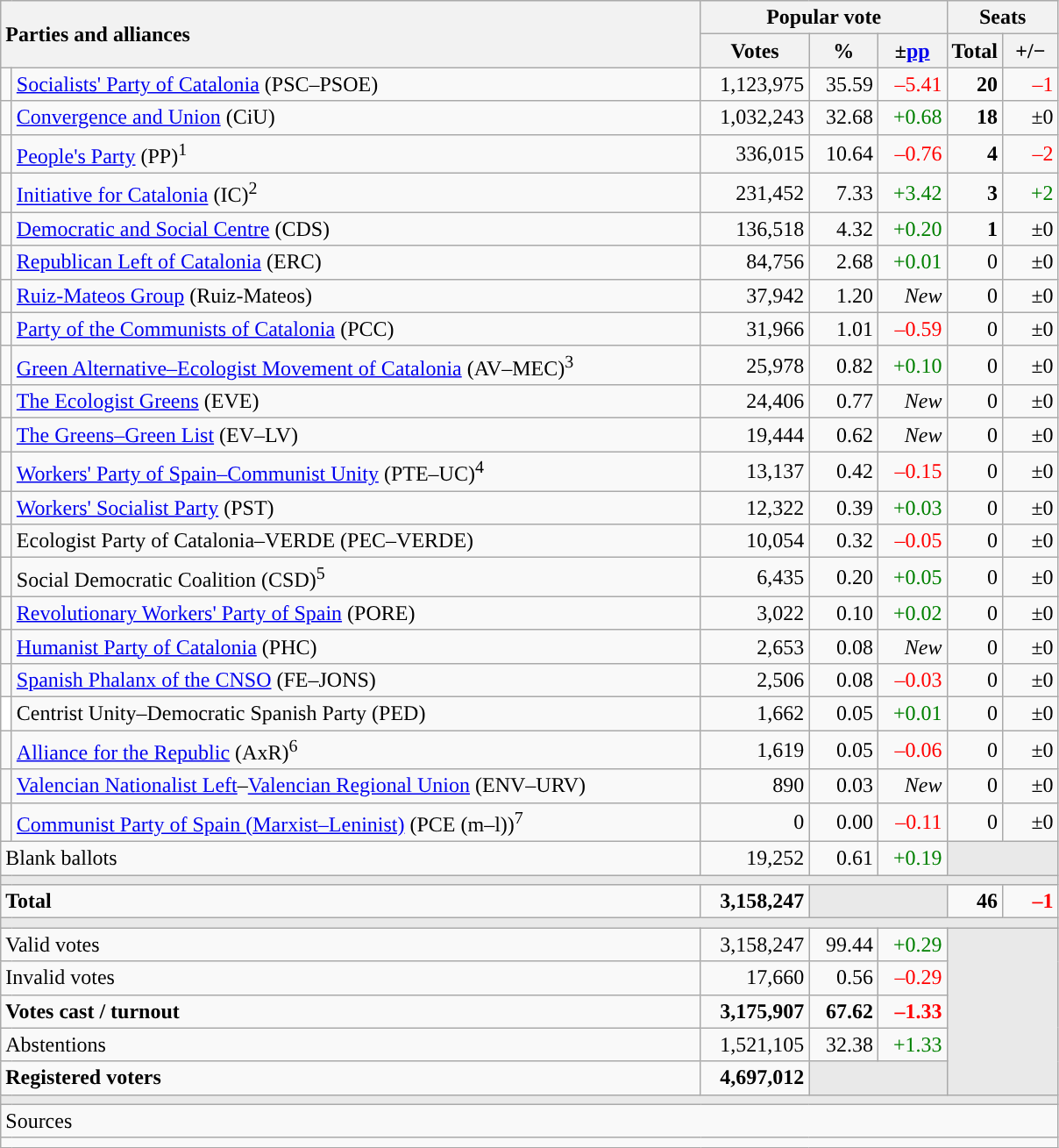<table class="wikitable" style="text-align:right;">
<tr>
<th style="text-align:left;" rowspan="2" colspan="2" width="525">Parties and alliances</th>
<th colspan="3">Popular vote</th>
<th colspan="2">Seats</th>
</tr>
<tr>
<th width="75">Votes</th>
<th width="45">%</th>
<th width="45">±<a href='#'>pp</a></th>
<th width="35">Total</th>
<th width="35">+/−</th>
</tr>
<tr>
<td width="1" style="color:inherit;background:"></td>
<td align="left"><a href='#'>Socialists' Party of Catalonia</a> (PSC–PSOE)</td>
<td>1,123,975</td>
<td>35.59</td>
<td style="color:red;">–5.41</td>
<td><strong>20</strong></td>
<td style="color:red;">–1</td>
</tr>
<tr>
<td style="color:inherit;background:"></td>
<td align="left"><a href='#'>Convergence and Union</a> (CiU)</td>
<td>1,032,243</td>
<td>32.68</td>
<td style="color:green;">+0.68</td>
<td><strong>18</strong></td>
<td>±0</td>
</tr>
<tr>
<td style="color:inherit;background:"></td>
<td align="left"><a href='#'>People's Party</a> (PP)<sup>1</sup></td>
<td>336,015</td>
<td>10.64</td>
<td style="color:red;">–0.76</td>
<td><strong>4</strong></td>
<td style="color:red;">–2</td>
</tr>
<tr>
<td style="color:inherit;background:"></td>
<td align="left"><a href='#'>Initiative for Catalonia</a> (IC)<sup>2</sup></td>
<td>231,452</td>
<td>7.33</td>
<td style="color:green;">+3.42</td>
<td><strong>3</strong></td>
<td style="color:green;">+2</td>
</tr>
<tr>
<td style="color:inherit;background:"></td>
<td align="left"><a href='#'>Democratic and Social Centre</a> (CDS)</td>
<td>136,518</td>
<td>4.32</td>
<td style="color:green;">+0.20</td>
<td><strong>1</strong></td>
<td>±0</td>
</tr>
<tr>
<td style="color:inherit;background:"></td>
<td align="left"><a href='#'>Republican Left of Catalonia</a> (ERC)</td>
<td>84,756</td>
<td>2.68</td>
<td style="color:green;">+0.01</td>
<td>0</td>
<td>±0</td>
</tr>
<tr>
<td style="color:inherit;background:"></td>
<td align="left"><a href='#'>Ruiz-Mateos Group</a> (Ruiz-Mateos)</td>
<td>37,942</td>
<td>1.20</td>
<td><em>New</em></td>
<td>0</td>
<td>±0</td>
</tr>
<tr>
<td style="color:inherit;background:"></td>
<td align="left"><a href='#'>Party of the Communists of Catalonia</a> (PCC)</td>
<td>31,966</td>
<td>1.01</td>
<td style="color:red;">–0.59</td>
<td>0</td>
<td>±0</td>
</tr>
<tr>
<td style="color:inherit;background:"></td>
<td align="left"><a href='#'>Green Alternative–Ecologist Movement of Catalonia</a> (AV–MEC)<sup>3</sup></td>
<td>25,978</td>
<td>0.82</td>
<td style="color:green;">+0.10</td>
<td>0</td>
<td>±0</td>
</tr>
<tr>
<td style="color:inherit;background:"></td>
<td align="left"><a href='#'>The Ecologist Greens</a> (EVE)</td>
<td>24,406</td>
<td>0.77</td>
<td><em>New</em></td>
<td>0</td>
<td>±0</td>
</tr>
<tr>
<td style="color:inherit;background:"></td>
<td align="left"><a href='#'>The Greens–Green List</a> (EV–LV)</td>
<td>19,444</td>
<td>0.62</td>
<td><em>New</em></td>
<td>0</td>
<td>±0</td>
</tr>
<tr>
<td style="color:inherit;background:"></td>
<td align="left"><a href='#'>Workers' Party of Spain–Communist Unity</a> (PTE–UC)<sup>4</sup></td>
<td>13,137</td>
<td>0.42</td>
<td style="color:red;">–0.15</td>
<td>0</td>
<td>±0</td>
</tr>
<tr>
<td style="color:inherit;background:"></td>
<td align="left"><a href='#'>Workers' Socialist Party</a> (PST)</td>
<td>12,322</td>
<td>0.39</td>
<td style="color:green;">+0.03</td>
<td>0</td>
<td>±0</td>
</tr>
<tr>
<td style="color:inherit;background:"></td>
<td align="left">Ecologist Party of Catalonia–VERDE (PEC–VERDE)</td>
<td>10,054</td>
<td>0.32</td>
<td style="color:red;">–0.05</td>
<td>0</td>
<td>±0</td>
</tr>
<tr>
<td style="color:inherit;background:"></td>
<td align="left">Social Democratic Coalition (CSD)<sup>5</sup></td>
<td>6,435</td>
<td>0.20</td>
<td style="color:green;">+0.05</td>
<td>0</td>
<td>±0</td>
</tr>
<tr>
<td style="color:inherit;background:"></td>
<td align="left"><a href='#'>Revolutionary Workers' Party of Spain</a> (PORE)</td>
<td>3,022</td>
<td>0.10</td>
<td style="color:green;">+0.02</td>
<td>0</td>
<td>±0</td>
</tr>
<tr>
<td style="color:inherit;background:"></td>
<td align="left"><a href='#'>Humanist Party of Catalonia</a> (PHC)</td>
<td>2,653</td>
<td>0.08</td>
<td><em>New</em></td>
<td>0</td>
<td>±0</td>
</tr>
<tr>
<td style="color:inherit;background:"></td>
<td align="left"><a href='#'>Spanish Phalanx of the CNSO</a> (FE–JONS)</td>
<td>2,506</td>
<td>0.08</td>
<td style="color:red;">–0.03</td>
<td>0</td>
<td>±0</td>
</tr>
<tr>
<td bgcolor="white"></td>
<td align="left">Centrist Unity–Democratic Spanish Party (PED)</td>
<td>1,662</td>
<td>0.05</td>
<td style="color:green;">+0.01</td>
<td>0</td>
<td>±0</td>
</tr>
<tr>
<td style="color:inherit;background:"></td>
<td align="left"><a href='#'>Alliance for the Republic</a> (AxR)<sup>6</sup></td>
<td>1,619</td>
<td>0.05</td>
<td style="color:red;">–0.06</td>
<td>0</td>
<td>±0</td>
</tr>
<tr>
<td style="color:inherit;background:"></td>
<td align="left"><a href='#'>Valencian Nationalist Left</a>–<a href='#'>Valencian Regional Union</a> (ENV–URV)</td>
<td>890</td>
<td>0.03</td>
<td><em>New</em></td>
<td>0</td>
<td>±0</td>
</tr>
<tr>
<td style="color:inherit;background:"></td>
<td align="left"><a href='#'>Communist Party of Spain (Marxist–Leninist)</a> (PCE (m–l))<sup>7</sup></td>
<td>0</td>
<td>0.00</td>
<td style="color:red;">–0.11</td>
<td>0</td>
<td>±0</td>
</tr>
<tr>
<td align="left" colspan="2">Blank ballots</td>
<td>19,252</td>
<td>0.61</td>
<td style="color:green;">+0.19</td>
<td bgcolor="#E9E9E9" colspan="2"></td>
</tr>
<tr>
<td colspan="7" bgcolor="#E9E9E9"></td>
</tr>
<tr style="font-weight:bold;">
<td align="left" colspan="2">Total</td>
<td>3,158,247</td>
<td bgcolor="#E9E9E9" colspan="2"></td>
<td>46</td>
<td style="color:red;">–1</td>
</tr>
<tr>
<td colspan="7" bgcolor="#E9E9E9"></td>
</tr>
<tr>
<td align="left" colspan="2">Valid votes</td>
<td>3,158,247</td>
<td>99.44</td>
<td style="color:green;">+0.29</td>
<td bgcolor="#E9E9E9" colspan="2" rowspan="5"></td>
</tr>
<tr>
<td align="left" colspan="2">Invalid votes</td>
<td>17,660</td>
<td>0.56</td>
<td style="color:red;">–0.29</td>
</tr>
<tr style="font-weight:bold;">
<td align="left" colspan="2">Votes cast / turnout</td>
<td>3,175,907</td>
<td>67.62</td>
<td style="color:red;">–1.33</td>
</tr>
<tr>
<td align="left" colspan="2">Abstentions</td>
<td>1,521,105</td>
<td>32.38</td>
<td style="color:green;">+1.33</td>
</tr>
<tr style="font-weight:bold;">
<td align="left" colspan="2">Registered voters</td>
<td>4,697,012</td>
<td bgcolor="#E9E9E9" colspan="2"></td>
</tr>
<tr>
<td colspan="7" bgcolor="#E9E9E9"></td>
</tr>
<tr>
<td align="left" colspan="7">Sources</td>
</tr>
<tr>
<td colspan="7" style="text-align:left; max-width:790px;"></td>
</tr>
</table>
